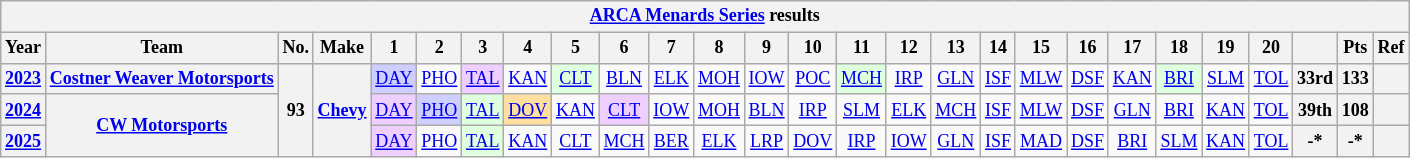<table class="wikitable" style="text-align:center; font-size:75%">
<tr>
<th colspan=27><a href='#'>ARCA Menards Series</a> results</th>
</tr>
<tr>
<th>Year</th>
<th>Team</th>
<th>No.</th>
<th>Make</th>
<th>1</th>
<th>2</th>
<th>3</th>
<th>4</th>
<th>5</th>
<th>6</th>
<th>7</th>
<th>8</th>
<th>9</th>
<th>10</th>
<th>11</th>
<th>12</th>
<th>13</th>
<th>14</th>
<th>15</th>
<th>16</th>
<th>17</th>
<th>18</th>
<th>19</th>
<th>20</th>
<th></th>
<th>Pts</th>
<th>Ref</th>
</tr>
<tr>
<th><a href='#'>2023</a></th>
<th><a href='#'>Costner Weaver Motorsports</a></th>
<th rowspan="3">93</th>
<th rowspan="3"><a href='#'>Chevy</a></th>
<td style="background:#CFCFFF;"><a href='#'>DAY</a><br></td>
<td><a href='#'>PHO</a></td>
<td style="background:#EFCFFF;"><a href='#'>TAL</a><br></td>
<td><a href='#'>KAN</a></td>
<td style="background:#DFFFDF;"><a href='#'>CLT</a><br></td>
<td><a href='#'>BLN</a></td>
<td><a href='#'>ELK</a></td>
<td><a href='#'>MOH</a></td>
<td><a href='#'>IOW</a></td>
<td><a href='#'>POC</a></td>
<td style="background:#DFFFDF;"><a href='#'>MCH</a><br></td>
<td><a href='#'>IRP</a></td>
<td><a href='#'>GLN</a></td>
<td><a href='#'>ISF</a></td>
<td><a href='#'>MLW</a></td>
<td><a href='#'>DSF</a></td>
<td><a href='#'>KAN</a></td>
<td style="background:#DFFFDF;"><a href='#'>BRI</a><br></td>
<td><a href='#'>SLM</a></td>
<td><a href='#'>TOL</a></td>
<th>33rd</th>
<th>133</th>
<th></th>
</tr>
<tr>
<th><a href='#'>2024</a></th>
<th rowspan=2><a href='#'>CW Motorsports</a></th>
<td style="background:#EFCFFF;"><a href='#'>DAY</a><br></td>
<td style="background:#CFCFFF;"><a href='#'>PHO</a><br></td>
<td style="background:#DFFFDF;"><a href='#'>TAL</a><br></td>
<td style="background:#FFDF9F;"><a href='#'>DOV</a><br></td>
<td><a href='#'>KAN</a></td>
<td style="background:#EFCFFF;"><a href='#'>CLT</a><br></td>
<td><a href='#'>IOW</a></td>
<td><a href='#'>MOH</a></td>
<td><a href='#'>BLN</a></td>
<td><a href='#'>IRP</a></td>
<td><a href='#'>SLM</a></td>
<td><a href='#'>ELK</a></td>
<td><a href='#'>MCH</a></td>
<td><a href='#'>ISF</a></td>
<td><a href='#'>MLW</a></td>
<td><a href='#'>DSF</a></td>
<td><a href='#'>GLN</a></td>
<td><a href='#'>BRI</a></td>
<td><a href='#'>KAN</a></td>
<td><a href='#'>TOL</a></td>
<th>39th</th>
<th>108</th>
<th></th>
</tr>
<tr>
<th><a href='#'>2025</a></th>
<td style="background:#EFCFFF;"><a href='#'>DAY</a><br></td>
<td><a href='#'>PHO</a></td>
<td style="background:#DFFFDF;"><a href='#'>TAL</a><br></td>
<td><a href='#'>KAN</a></td>
<td><a href='#'>CLT</a></td>
<td><a href='#'>MCH</a></td>
<td><a href='#'>BER</a></td>
<td><a href='#'>ELK</a></td>
<td><a href='#'>LRP</a></td>
<td><a href='#'>DOV</a></td>
<td><a href='#'>IRP</a></td>
<td><a href='#'>IOW</a></td>
<td><a href='#'>GLN</a></td>
<td><a href='#'>ISF</a></td>
<td><a href='#'>MAD</a></td>
<td><a href='#'>DSF</a></td>
<td><a href='#'>BRI</a></td>
<td><a href='#'>SLM</a></td>
<td><a href='#'>KAN</a></td>
<td><a href='#'>TOL</a></td>
<th>-*</th>
<th>-*</th>
<th></th>
</tr>
</table>
